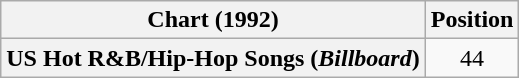<table class="wikitable plainrowheaders" style="text-align:center">
<tr>
<th scope="col">Chart (1992)</th>
<th scope="col">Position</th>
</tr>
<tr>
<th scope="row">US Hot R&B/Hip-Hop Songs (<em>Billboard</em>)</th>
<td>44</td>
</tr>
</table>
